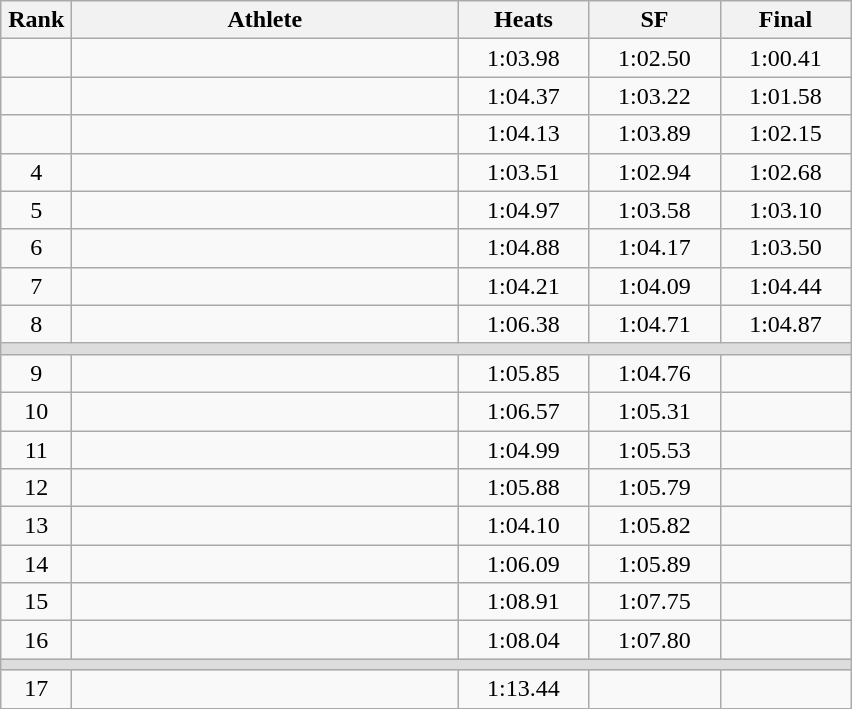<table class=wikitable style="text-align:center">
<tr>
<th width=40>Rank</th>
<th width=250>Athlete</th>
<th width=80>Heats</th>
<th width=80>SF</th>
<th width=80>Final</th>
</tr>
<tr>
<td></td>
<td align=left></td>
<td>1:03.98</td>
<td>1:02.50</td>
<td>1:00.41</td>
</tr>
<tr>
<td></td>
<td align=left></td>
<td>1:04.37</td>
<td>1:03.22</td>
<td>1:01.58</td>
</tr>
<tr>
<td></td>
<td align=left></td>
<td>1:04.13</td>
<td>1:03.89</td>
<td>1:02.15</td>
</tr>
<tr>
<td>4</td>
<td align=left></td>
<td>1:03.51</td>
<td>1:02.94</td>
<td>1:02.68</td>
</tr>
<tr>
<td>5</td>
<td align=left></td>
<td>1:04.97</td>
<td>1:03.58</td>
<td>1:03.10</td>
</tr>
<tr>
<td>6</td>
<td align=left></td>
<td>1:04.88</td>
<td>1:04.17</td>
<td>1:03.50</td>
</tr>
<tr>
<td>7</td>
<td align=left></td>
<td>1:04.21</td>
<td>1:04.09</td>
<td>1:04.44</td>
</tr>
<tr>
<td>8</td>
<td align=left></td>
<td>1:06.38</td>
<td>1:04.71</td>
<td>1:04.87</td>
</tr>
<tr bgcolor=#DDDDDD>
<td colspan=5></td>
</tr>
<tr>
<td>9</td>
<td align=left></td>
<td>1:05.85</td>
<td>1:04.76</td>
<td></td>
</tr>
<tr>
<td>10</td>
<td align=left></td>
<td>1:06.57</td>
<td>1:05.31</td>
<td></td>
</tr>
<tr>
<td>11</td>
<td align=left></td>
<td>1:04.99</td>
<td>1:05.53</td>
<td></td>
</tr>
<tr>
<td>12</td>
<td align=left></td>
<td>1:05.88</td>
<td>1:05.79</td>
<td></td>
</tr>
<tr>
<td>13</td>
<td align=left></td>
<td>1:04.10</td>
<td>1:05.82</td>
<td></td>
</tr>
<tr>
<td>14</td>
<td align=left></td>
<td>1:06.09</td>
<td>1:05.89</td>
<td></td>
</tr>
<tr>
<td>15</td>
<td align=left></td>
<td>1:08.91</td>
<td>1:07.75</td>
<td></td>
</tr>
<tr>
<td>16</td>
<td align=left></td>
<td>1:08.04</td>
<td>1:07.80</td>
<td></td>
</tr>
<tr bgcolor=#DDDDDD>
<td colspan=5></td>
</tr>
<tr>
<td>17</td>
<td align=left></td>
<td>1:13.44</td>
<td></td>
<td></td>
</tr>
</table>
